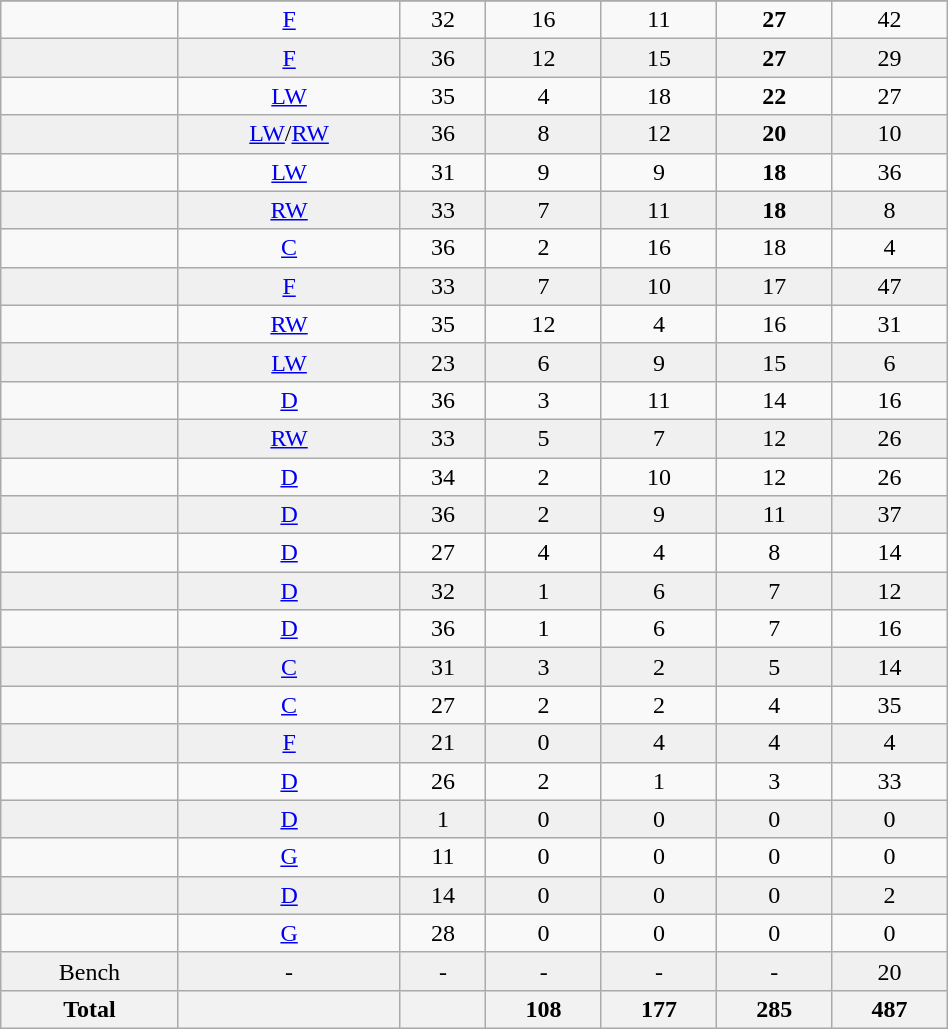<table class="wikitable sortable" width ="50%">
<tr align="center">
</tr>
<tr align="center" bgcolor="">
<td></td>
<td><a href='#'>F</a></td>
<td>32</td>
<td>16</td>
<td>11</td>
<td><strong>27</strong></td>
<td>42</td>
</tr>
<tr align="center" bgcolor="f0f0f0">
<td></td>
<td><a href='#'>F</a></td>
<td>36</td>
<td>12</td>
<td>15</td>
<td><strong>27</strong></td>
<td>29</td>
</tr>
<tr align="center" bgcolor="">
<td></td>
<td><a href='#'>LW</a></td>
<td>35</td>
<td>4</td>
<td>18</td>
<td><strong>22</strong></td>
<td>27</td>
</tr>
<tr align="center" bgcolor="f0f0f0">
<td></td>
<td><a href='#'>LW</a>/<a href='#'>RW</a></td>
<td>36</td>
<td>8</td>
<td>12</td>
<td><strong>20</strong></td>
<td>10</td>
</tr>
<tr align="center" bgcolor="">
<td></td>
<td><a href='#'>LW</a></td>
<td>31</td>
<td>9</td>
<td>9</td>
<td><strong>18</strong></td>
<td>36</td>
</tr>
<tr align="center" bgcolor="f0f0f0">
<td></td>
<td><a href='#'>RW</a></td>
<td>33</td>
<td>7</td>
<td>11</td>
<td><strong>18<em></td>
<td>8</td>
</tr>
<tr align="center" bgcolor="">
<td></td>
<td><a href='#'>C</a></td>
<td>36</td>
<td>2</td>
<td>16</td>
<td></strong>18<strong></td>
<td>4</td>
</tr>
<tr align="center" bgcolor="f0f0f0">
<td></td>
<td><a href='#'>F</a></td>
<td>33</td>
<td>7</td>
<td>10</td>
<td></strong>17<strong></td>
<td>47</td>
</tr>
<tr align="center" bgcolor="">
<td></td>
<td><a href='#'>RW</a></td>
<td>35</td>
<td>12</td>
<td>4</td>
<td></strong>16<strong></td>
<td>31</td>
</tr>
<tr align="center" bgcolor="f0f0f0">
<td></td>
<td><a href='#'>LW</a></td>
<td>23</td>
<td>6</td>
<td>9</td>
<td></strong>15<strong></td>
<td>6</td>
</tr>
<tr align="center" bgcolor="">
<td></td>
<td><a href='#'>D</a></td>
<td>36</td>
<td>3</td>
<td>11</td>
<td></strong>14<strong></td>
<td>16</td>
</tr>
<tr align="center" bgcolor="f0f0f0">
<td></td>
<td><a href='#'>RW</a></td>
<td>33</td>
<td>5</td>
<td>7</td>
<td></strong>12<strong></td>
<td>26</td>
</tr>
<tr align="center" bgcolor="">
<td></td>
<td><a href='#'>D</a></td>
<td>34</td>
<td>2</td>
<td>10</td>
<td></strong>12<strong></td>
<td>26</td>
</tr>
<tr align="center" bgcolor="f0f0f0">
<td></td>
<td><a href='#'>D</a></td>
<td>36</td>
<td>2</td>
<td>9</td>
<td></strong>11<strong></td>
<td>37</td>
</tr>
<tr align="center" bgcolor="">
<td></td>
<td><a href='#'>D</a></td>
<td>27</td>
<td>4</td>
<td>4</td>
<td></strong>8<strong></td>
<td>14</td>
</tr>
<tr align="center" bgcolor="f0f0f0">
<td></td>
<td><a href='#'>D</a></td>
<td>32</td>
<td>1</td>
<td>6</td>
<td></strong>7<strong></td>
<td>12</td>
</tr>
<tr align="center" bgcolor="">
<td></td>
<td><a href='#'>D</a></td>
<td>36</td>
<td>1</td>
<td>6</td>
<td></strong>7<strong></td>
<td>16</td>
</tr>
<tr align="center" bgcolor="f0f0f0">
<td></td>
<td><a href='#'>C</a></td>
<td>31</td>
<td>3</td>
<td>2</td>
<td></strong>5<strong></td>
<td>14</td>
</tr>
<tr align="center" bgcolor="">
<td></td>
<td><a href='#'>C</a></td>
<td>27</td>
<td>2</td>
<td>2</td>
<td></strong>4<strong></td>
<td>35</td>
</tr>
<tr align="center" bgcolor="f0f0f0">
<td></td>
<td><a href='#'>F</a></td>
<td>21</td>
<td>0</td>
<td>4</td>
<td></strong>4<strong></td>
<td>4</td>
</tr>
<tr align="center" bgcolor="">
<td></td>
<td><a href='#'>D</a></td>
<td>26</td>
<td>2</td>
<td>1</td>
<td></strong>3<strong></td>
<td>33</td>
</tr>
<tr align="center" bgcolor="f0f0f0">
<td></td>
<td><a href='#'>D</a></td>
<td>1</td>
<td>0</td>
<td>0</td>
<td></strong>0<strong></td>
<td>0</td>
</tr>
<tr align="center" bgcolor="">
<td></td>
<td><a href='#'>G</a></td>
<td>11</td>
<td>0</td>
<td>0</td>
<td></strong>0<strong></td>
<td>0</td>
</tr>
<tr align="center" bgcolor="f0f0f0">
<td></td>
<td><a href='#'>D</a></td>
<td>14</td>
<td>0</td>
<td>0</td>
<td></strong>0<strong></td>
<td>2</td>
</tr>
<tr align="center" bgcolor="">
<td></td>
<td><a href='#'>G</a></td>
<td>28</td>
<td>0</td>
<td>0</td>
<td></strong>0<strong></td>
<td>0</td>
</tr>
<tr align="center" bgcolor="f0f0f0">
<td>Bench</td>
<td>-</td>
<td>-</td>
<td>-</td>
<td>-</td>
<td>-</td>
<td>20</td>
</tr>
<tr>
<th>Total</th>
<th></th>
<th></th>
<th>108</th>
<th>177</th>
<th>285</th>
<th>487</th>
</tr>
</table>
